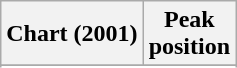<table class="wikitable sortable plainrowheaders">
<tr>
<th scope="col">Chart (2001)</th>
<th scope="col">Peak<br>position</th>
</tr>
<tr>
</tr>
<tr>
</tr>
<tr>
</tr>
</table>
